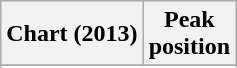<table class="wikitable sortable plainrowheaders">
<tr>
<th scope="col">Chart (2013)</th>
<th scope="col">Peak<br>position</th>
</tr>
<tr>
</tr>
<tr>
</tr>
<tr>
</tr>
<tr>
</tr>
<tr>
</tr>
</table>
